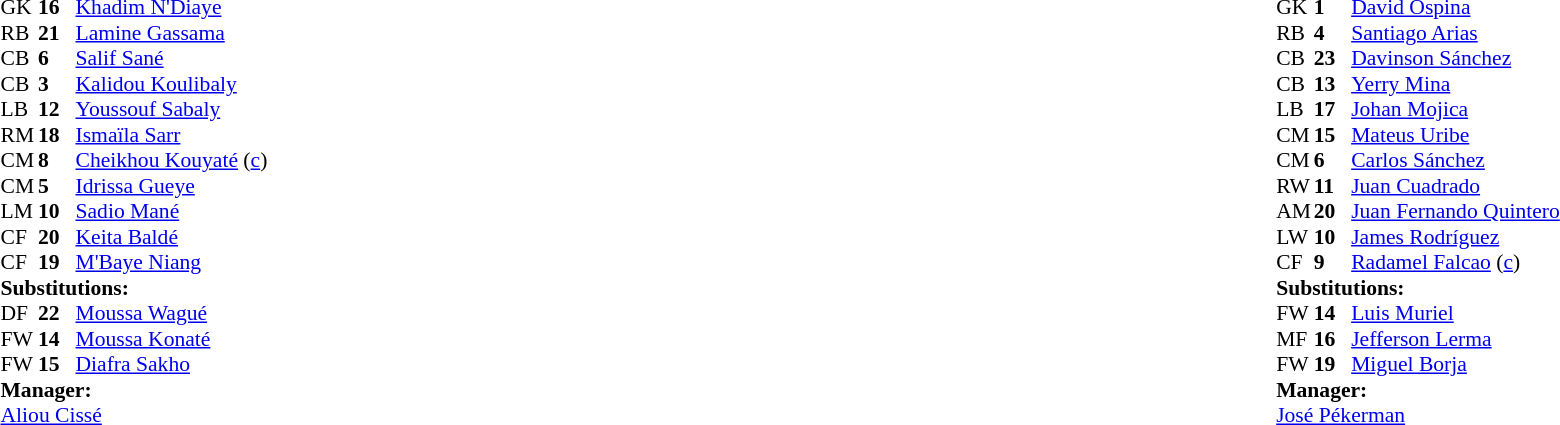<table width="100%">
<tr>
<td valign="top" width="40%"><br><table style="font-size:90%" cellspacing="0" cellpadding="0">
<tr>
<th width=25></th>
<th width=25></th>
</tr>
<tr>
<td>GK</td>
<td><strong>16</strong></td>
<td><a href='#'>Khadim N'Diaye</a></td>
</tr>
<tr>
<td>RB</td>
<td><strong>21</strong></td>
<td><a href='#'>Lamine Gassama</a></td>
</tr>
<tr>
<td>CB</td>
<td><strong>6</strong></td>
<td><a href='#'>Salif Sané</a></td>
</tr>
<tr>
<td>CB</td>
<td><strong>3</strong></td>
<td><a href='#'>Kalidou Koulibaly</a></td>
</tr>
<tr>
<td>LB</td>
<td><strong>12</strong></td>
<td><a href='#'>Youssouf Sabaly</a></td>
<td></td>
<td></td>
</tr>
<tr>
<td>RM</td>
<td><strong>18</strong></td>
<td><a href='#'>Ismaïla Sarr</a></td>
</tr>
<tr>
<td>CM</td>
<td><strong>8</strong></td>
<td><a href='#'>Cheikhou Kouyaté</a> (<a href='#'>c</a>)</td>
</tr>
<tr>
<td>CM</td>
<td><strong>5</strong></td>
<td><a href='#'>Idrissa Gueye</a></td>
</tr>
<tr>
<td>LM</td>
<td><strong>10</strong></td>
<td><a href='#'>Sadio Mané</a></td>
</tr>
<tr>
<td>CF</td>
<td><strong>20</strong></td>
<td><a href='#'>Keita Baldé</a></td>
<td></td>
<td></td>
</tr>
<tr>
<td>CF</td>
<td><strong>19</strong></td>
<td><a href='#'>M'Baye Niang</a></td>
<td></td>
<td></td>
</tr>
<tr>
<td colspan=3><strong>Substitutions:</strong></td>
</tr>
<tr>
<td>DF</td>
<td><strong>22</strong></td>
<td><a href='#'>Moussa Wagué</a></td>
<td></td>
<td></td>
</tr>
<tr>
<td>FW</td>
<td><strong>14</strong></td>
<td><a href='#'>Moussa Konaté</a></td>
<td></td>
<td></td>
</tr>
<tr>
<td>FW</td>
<td><strong>15</strong></td>
<td><a href='#'>Diafra Sakho</a></td>
<td></td>
<td></td>
</tr>
<tr>
<td colspan=3><strong>Manager:</strong></td>
</tr>
<tr>
<td colspan=3><a href='#'>Aliou Cissé</a></td>
</tr>
</table>
</td>
<td valign="top"></td>
<td valign="top" width="50%"><br><table style="font-size:90%; margin:auto" cellspacing="0" cellpadding="0">
<tr>
<th width=25></th>
<th width=25></th>
</tr>
<tr>
<td>GK</td>
<td><strong>1</strong></td>
<td><a href='#'>David Ospina</a></td>
</tr>
<tr>
<td>RB</td>
<td><strong>4</strong></td>
<td><a href='#'>Santiago Arias</a></td>
</tr>
<tr>
<td>CB</td>
<td><strong>23</strong></td>
<td><a href='#'>Davinson Sánchez</a></td>
</tr>
<tr>
<td>CB</td>
<td><strong>13</strong></td>
<td><a href='#'>Yerry Mina</a></td>
</tr>
<tr>
<td>LB</td>
<td><strong>17</strong></td>
<td><a href='#'>Johan Mojica</a></td>
<td></td>
</tr>
<tr>
<td>CM</td>
<td><strong>15</strong></td>
<td><a href='#'>Mateus Uribe</a></td>
<td></td>
<td></td>
</tr>
<tr>
<td>CM</td>
<td><strong>6</strong></td>
<td><a href='#'>Carlos Sánchez</a></td>
</tr>
<tr>
<td>RW</td>
<td><strong>11</strong></td>
<td><a href='#'>Juan Cuadrado</a></td>
</tr>
<tr>
<td>AM</td>
<td><strong>20</strong></td>
<td><a href='#'>Juan Fernando Quintero</a></td>
</tr>
<tr>
<td>LW</td>
<td><strong>10</strong></td>
<td><a href='#'>James Rodríguez</a></td>
<td></td>
<td></td>
</tr>
<tr>
<td>CF</td>
<td><strong>9</strong></td>
<td><a href='#'>Radamel Falcao</a> (<a href='#'>c</a>)</td>
<td></td>
<td></td>
</tr>
<tr>
<td colspan=3><strong>Substitutions:</strong></td>
</tr>
<tr>
<td>FW</td>
<td><strong>14</strong></td>
<td><a href='#'>Luis Muriel</a></td>
<td></td>
<td></td>
</tr>
<tr>
<td>MF</td>
<td><strong>16</strong></td>
<td><a href='#'>Jefferson Lerma</a></td>
<td></td>
<td></td>
</tr>
<tr>
<td>FW</td>
<td><strong>19</strong></td>
<td><a href='#'>Miguel Borja</a></td>
<td></td>
<td></td>
</tr>
<tr>
<td colspan=3><strong>Manager:</strong></td>
</tr>
<tr>
<td colspan=3> <a href='#'>José Pékerman</a></td>
</tr>
</table>
</td>
</tr>
</table>
